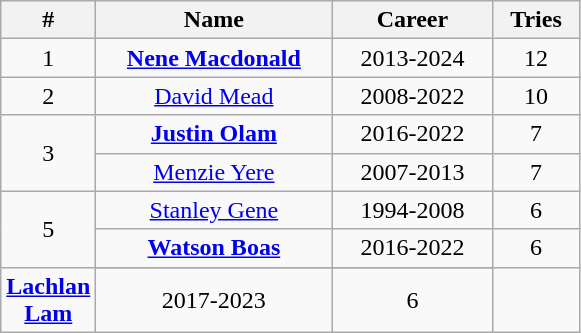<table class="wikitable sortable" style="text-align:center;">
<tr>
<th width=50px>#</th>
<th style="width:150px;">Name</th>
<th style="width:100px;">Career</th>
<th width=50px>Tries</th>
</tr>
<tr>
<td>1</td>
<td><strong><a href='#'>Nene Macdonald</a></strong></td>
<td>2013-2024</td>
<td>12</td>
</tr>
<tr>
<td>2</td>
<td><a href='#'>David Mead</a></td>
<td>2008-2022</td>
<td>10</td>
</tr>
<tr>
<td rowspan=2>3</td>
<td><strong><a href='#'>Justin Olam</a></strong></td>
<td>2016-2022</td>
<td>7</td>
</tr>
<tr>
<td><a href='#'>Menzie Yere</a></td>
<td>2007-2013</td>
<td>7</td>
</tr>
<tr>
<td rowspan=3>5</td>
<td><a href='#'>Stanley Gene</a></td>
<td>1994-2008</td>
<td>6</td>
</tr>
<tr>
<td><strong><a href='#'>Watson Boas</a></strong></td>
<td>2016-2022</td>
<td>6</td>
</tr>
<tr>
</tr>
<tr>
<td><strong><a href='#'>Lachlan Lam</a></strong></td>
<td>2017-2023</td>
<td>6</td>
</tr>
</table>
